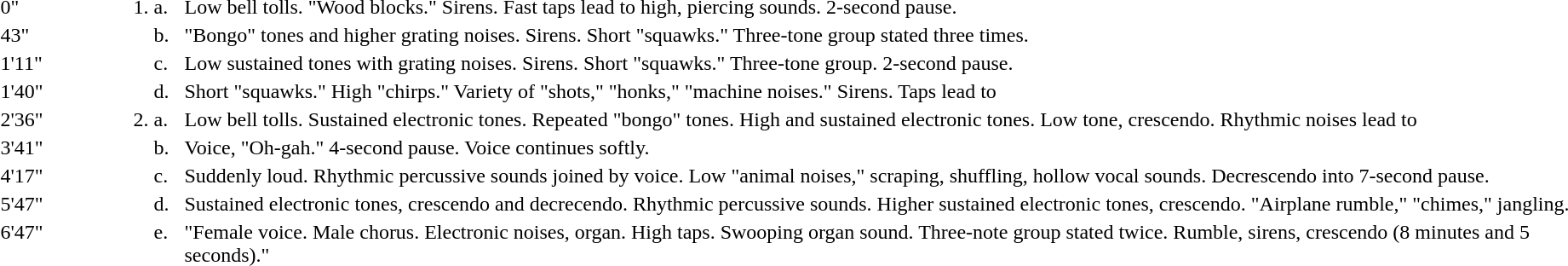<table>
<tr>
<td valign="top" width="100px">0"</td>
<td valign="top">1.</td>
<td valign="top" width="20px">a.</td>
<td valign="top">Low bell tolls. "Wood blocks." Sirens. Fast taps lead to high, piercing sounds. 2-second pause.</td>
</tr>
<tr>
<td valign="top">43"</td>
<td valign="top"></td>
<td valign="top">b.</td>
<td valign="top">"Bongo" tones and higher grating noises. Sirens. Short "squawks." Three-tone group stated three times.</td>
</tr>
<tr>
<td valign="top">1'11"</td>
<td valign="top"></td>
<td valign="top">c.</td>
<td valign="top">Low sustained tones with grating noises. Sirens. Short "squawks." Three-tone group. 2-second pause.</td>
</tr>
<tr>
<td valign="top">1'40"</td>
<td valign="top"></td>
<td valign="top">d.</td>
<td valign="top">Short "squawks." High "chirps." Variety of "shots," "honks," "machine noises." Sirens. Taps lead to</td>
</tr>
<tr>
<td valign="top">2'36"</td>
<td valign="top">2.</td>
<td valign="top">a.</td>
<td valign="top">Low bell tolls. Sustained electronic tones. Repeated "bongo" tones. High and sustained electronic tones. Low tone, crescendo. Rhythmic noises lead to</td>
</tr>
<tr>
<td valign="top">3'41"</td>
<td valign="top"></td>
<td valign="top">b.</td>
<td valign="top">Voice, "Oh-gah." 4-second pause. Voice continues softly.</td>
</tr>
<tr>
<td valign="top">4'17"</td>
<td valign="top"></td>
<td valign="top">c.</td>
<td valign="top">Suddenly loud. Rhythmic percussive sounds joined by voice. Low "animal noises," scraping, shuffling, hollow vocal sounds. Decrescendo into 7-second pause.</td>
</tr>
<tr>
<td valign="top">5'47"</td>
<td valign="top"></td>
<td valign="top">d.</td>
<td valign="top">Sustained electronic tones, crescendo and decrecendo. Rhythmic percussive sounds. Higher sustained electronic tones, crescendo. "Airplane rumble," "chimes," jangling.</td>
</tr>
<tr>
<td valign="top">6'47"</td>
<td valign="top"></td>
<td valign="top">e.</td>
<td valign="top">"Female voice. Male chorus. Electronic noises, organ. High taps. Swooping organ sound. Three-note group stated twice. Rumble, sirens, crescendo (8 minutes and 5 seconds)."</td>
</tr>
</table>
